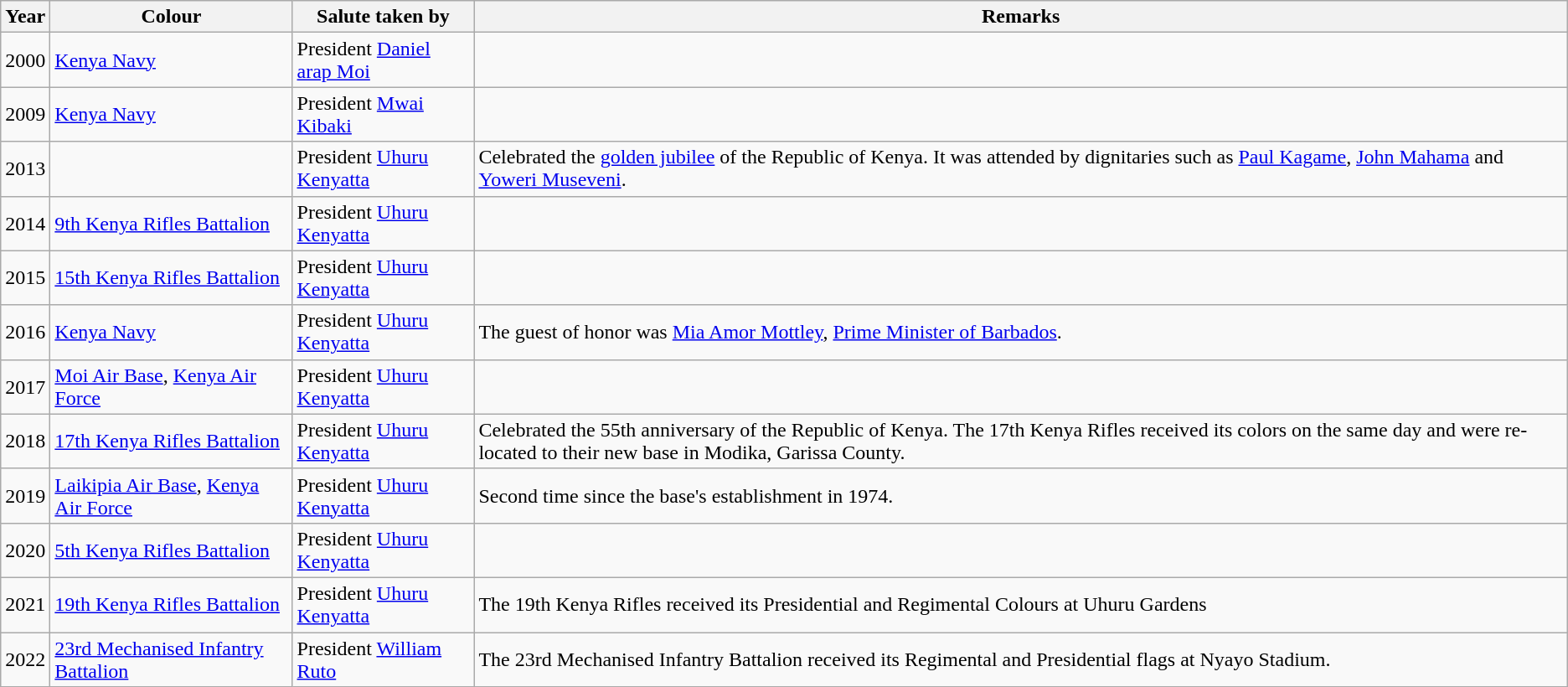<table class="wikitable">
<tr>
<th>Year</th>
<th>Colour</th>
<th>Salute taken by</th>
<th>Remarks</th>
</tr>
<tr>
<td>2000</td>
<td><a href='#'>Kenya Navy</a></td>
<td>President <a href='#'>Daniel arap Moi</a></td>
<td></td>
</tr>
<tr>
<td>2009</td>
<td><a href='#'>Kenya Navy</a></td>
<td>President <a href='#'>Mwai Kibaki</a></td>
<td></td>
</tr>
<tr>
<td>2013</td>
<td></td>
<td>President <a href='#'>Uhuru Kenyatta</a></td>
<td>Celebrated the <a href='#'>golden jubilee</a> of the Republic of Kenya. It was attended by dignitaries such as <a href='#'>Paul Kagame</a>, <a href='#'>John Mahama</a> and <a href='#'>Yoweri Museveni</a>.</td>
</tr>
<tr>
<td>2014</td>
<td><a href='#'>9th Kenya Rifles Battalion</a></td>
<td>President <a href='#'>Uhuru Kenyatta</a></td>
<td></td>
</tr>
<tr>
<td>2015</td>
<td><a href='#'>15th Kenya Rifles Battalion</a></td>
<td>President <a href='#'>Uhuru Kenyatta</a></td>
<td></td>
</tr>
<tr>
<td>2016</td>
<td><a href='#'>Kenya Navy</a></td>
<td>President <a href='#'>Uhuru Kenyatta</a></td>
<td>The guest of honor was <a href='#'>Mia Amor Mottley</a>, <a href='#'>Prime Minister of Barbados</a>.</td>
</tr>
<tr>
<td>2017</td>
<td><a href='#'>Moi Air Base</a>, <a href='#'>Kenya Air Force</a></td>
<td>President <a href='#'>Uhuru Kenyatta</a></td>
<td></td>
</tr>
<tr>
<td>2018</td>
<td><a href='#'>17th Kenya Rifles Battalion</a></td>
<td>President <a href='#'>Uhuru Kenyatta</a></td>
<td>Celebrated the 55th anniversary of the Republic of Kenya. The 17th Kenya Rifles received its colors on the same day and were re-located to their new base in Modika, Garissa County.</td>
</tr>
<tr>
<td>2019</td>
<td><a href='#'>Laikipia Air Base</a>, <a href='#'>Kenya Air Force</a></td>
<td>President <a href='#'>Uhuru Kenyatta</a></td>
<td>Second time since the base's establishment in 1974.</td>
</tr>
<tr>
<td>2020</td>
<td><a href='#'>5th Kenya Rifles Battalion</a></td>
<td>President <a href='#'>Uhuru Kenyatta</a></td>
<td></td>
</tr>
<tr>
<td>2021</td>
<td><a href='#'>19th Kenya Rifles Battalion</a></td>
<td>President <a href='#'>Uhuru Kenyatta</a></td>
<td>The 19th Kenya Rifles received its Presidential and Regimental Colours at Uhuru Gardens</td>
</tr>
<tr>
<td>2022</td>
<td><a href='#'>23rd Mechanised Infantry Battalion</a></td>
<td>President <a href='#'>William Ruto</a></td>
<td>The 23rd Mechanised Infantry Battalion received its Regimental and Presidential flags at Nyayo Stadium.</td>
</tr>
</table>
